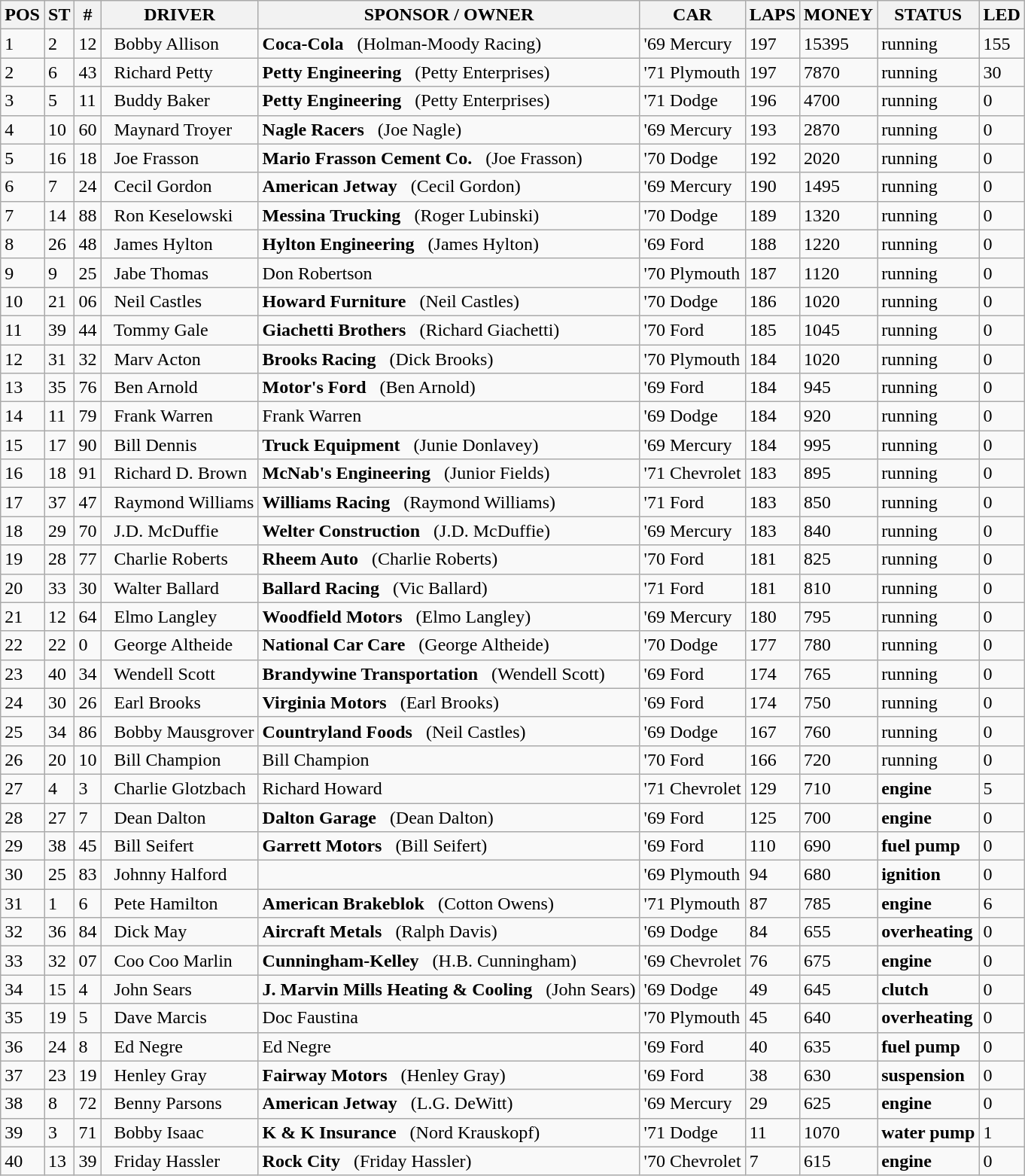<table class="wikitable">
<tr>
<th>POS</th>
<th>ST</th>
<th>#</th>
<th>DRIVER</th>
<th>SPONSOR / OWNER</th>
<th>CAR</th>
<th>LAPS</th>
<th>MONEY</th>
<th>STATUS</th>
<th>LED</th>
</tr>
<tr>
<td>1</td>
<td>2</td>
<td>12</td>
<td>  Bobby Allison</td>
<td><strong>Coca-Cola</strong>   (Holman-Moody Racing)</td>
<td>'69 Mercury</td>
<td>197</td>
<td>15395</td>
<td>running</td>
<td>155</td>
</tr>
<tr>
<td>2</td>
<td>6</td>
<td>43</td>
<td>  Richard Petty</td>
<td><strong>Petty Engineering</strong>   (Petty Enterprises)</td>
<td>'71 Plymouth</td>
<td>197</td>
<td>7870</td>
<td>running</td>
<td>30</td>
</tr>
<tr>
<td>3</td>
<td>5</td>
<td>11</td>
<td>  Buddy Baker</td>
<td><strong>Petty Engineering</strong>   (Petty Enterprises)</td>
<td>'71 Dodge</td>
<td>196</td>
<td>4700</td>
<td>running</td>
<td>0</td>
</tr>
<tr>
<td>4</td>
<td>10</td>
<td>60</td>
<td>  Maynard Troyer</td>
<td><strong>Nagle Racers</strong>   (Joe Nagle)</td>
<td>'69 Mercury</td>
<td>193</td>
<td>2870</td>
<td>running</td>
<td>0</td>
</tr>
<tr>
<td>5</td>
<td>16</td>
<td>18</td>
<td>  Joe Frasson</td>
<td><strong>Mario Frasson Cement Co.</strong>   (Joe Frasson)</td>
<td>'70 Dodge</td>
<td>192</td>
<td>2020</td>
<td>running</td>
<td>0</td>
</tr>
<tr>
<td>6</td>
<td>7</td>
<td>24</td>
<td>  Cecil Gordon</td>
<td><strong>American Jetway</strong>   (Cecil Gordon)</td>
<td>'69 Mercury</td>
<td>190</td>
<td>1495</td>
<td>running</td>
<td>0</td>
</tr>
<tr>
<td>7</td>
<td>14</td>
<td>88</td>
<td>  Ron Keselowski</td>
<td><strong>Messina Trucking</strong>   (Roger Lubinski)</td>
<td>'70 Dodge</td>
<td>189</td>
<td>1320</td>
<td>running</td>
<td>0</td>
</tr>
<tr>
<td>8</td>
<td>26</td>
<td>48</td>
<td>  James Hylton</td>
<td><strong>Hylton Engineering</strong>   (James Hylton)</td>
<td>'69 Ford</td>
<td>188</td>
<td>1220</td>
<td>running</td>
<td>0</td>
</tr>
<tr>
<td>9</td>
<td>9</td>
<td>25</td>
<td>  Jabe Thomas</td>
<td>Don Robertson</td>
<td>'70 Plymouth</td>
<td>187</td>
<td>1120</td>
<td>running</td>
<td>0</td>
</tr>
<tr>
<td>10</td>
<td>21</td>
<td>06</td>
<td>  Neil Castles</td>
<td><strong>Howard Furniture</strong>   (Neil Castles)</td>
<td>'70 Dodge</td>
<td>186</td>
<td>1020</td>
<td>running</td>
<td>0</td>
</tr>
<tr>
<td>11</td>
<td>39</td>
<td>44</td>
<td>  Tommy Gale</td>
<td><strong>Giachetti Brothers</strong>   (Richard Giachetti)</td>
<td>'70 Ford</td>
<td>185</td>
<td>1045</td>
<td>running</td>
<td>0</td>
</tr>
<tr>
<td>12</td>
<td>31</td>
<td>32</td>
<td>  Marv Acton</td>
<td><strong>Brooks Racing</strong>   (Dick Brooks)</td>
<td>'70 Plymouth</td>
<td>184</td>
<td>1020</td>
<td>running</td>
<td>0</td>
</tr>
<tr>
<td>13</td>
<td>35</td>
<td>76</td>
<td>  Ben Arnold</td>
<td><strong>Motor's Ford</strong>   (Ben Arnold)</td>
<td>'69 Ford</td>
<td>184</td>
<td>945</td>
<td>running</td>
<td>0</td>
</tr>
<tr>
<td>14</td>
<td>11</td>
<td>79</td>
<td>  Frank Warren</td>
<td>Frank Warren</td>
<td>'69 Dodge</td>
<td>184</td>
<td>920</td>
<td>running</td>
<td>0</td>
</tr>
<tr>
<td>15</td>
<td>17</td>
<td>90</td>
<td>  Bill Dennis</td>
<td><strong>Truck Equipment</strong>   (Junie Donlavey)</td>
<td>'69 Mercury</td>
<td>184</td>
<td>995</td>
<td>running</td>
<td>0</td>
</tr>
<tr>
<td>16</td>
<td>18</td>
<td>91</td>
<td>  Richard D. Brown</td>
<td><strong>McNab's Engineering</strong>   (Junior Fields)</td>
<td>'71 Chevrolet</td>
<td>183</td>
<td>895</td>
<td>running</td>
<td>0</td>
</tr>
<tr>
<td>17</td>
<td>37</td>
<td>47</td>
<td>  Raymond Williams</td>
<td><strong>Williams Racing</strong>   (Raymond Williams)</td>
<td>'71 Ford</td>
<td>183</td>
<td>850</td>
<td>running</td>
<td>0</td>
</tr>
<tr>
<td>18</td>
<td>29</td>
<td>70</td>
<td>  J.D. McDuffie</td>
<td><strong>Welter Construction</strong>   (J.D. McDuffie)</td>
<td>'69 Mercury</td>
<td>183</td>
<td>840</td>
<td>running</td>
<td>0</td>
</tr>
<tr>
<td>19</td>
<td>28</td>
<td>77</td>
<td>  Charlie Roberts</td>
<td><strong>Rheem Auto</strong>   (Charlie Roberts)</td>
<td>'70 Ford</td>
<td>181</td>
<td>825</td>
<td>running</td>
<td>0</td>
</tr>
<tr>
<td>20</td>
<td>33</td>
<td>30</td>
<td>  Walter Ballard</td>
<td><strong>Ballard Racing</strong>   (Vic Ballard)</td>
<td>'71 Ford</td>
<td>181</td>
<td>810</td>
<td>running</td>
<td>0</td>
</tr>
<tr>
<td>21</td>
<td>12</td>
<td>64</td>
<td>  Elmo Langley</td>
<td><strong>Woodfield Motors</strong>   (Elmo Langley)</td>
<td>'69 Mercury</td>
<td>180</td>
<td>795</td>
<td>running</td>
<td>0</td>
</tr>
<tr>
<td>22</td>
<td>22</td>
<td>0</td>
<td>  George Altheide</td>
<td><strong>National Car Care</strong>   (George Altheide)</td>
<td>'70 Dodge</td>
<td>177</td>
<td>780</td>
<td>running</td>
<td>0</td>
</tr>
<tr>
<td>23</td>
<td>40</td>
<td>34</td>
<td>  Wendell Scott</td>
<td><strong>Brandywine Transportation</strong>   (Wendell Scott)</td>
<td>'69 Ford</td>
<td>174</td>
<td>765</td>
<td>running</td>
<td>0</td>
</tr>
<tr>
<td>24</td>
<td>30</td>
<td>26</td>
<td>  Earl Brooks</td>
<td><strong>Virginia Motors</strong>   (Earl Brooks)</td>
<td>'69 Ford</td>
<td>174</td>
<td>750</td>
<td>running</td>
<td>0</td>
</tr>
<tr>
<td>25</td>
<td>34</td>
<td>86</td>
<td>  Bobby Mausgrover</td>
<td><strong>Countryland Foods</strong>   (Neil Castles)</td>
<td>'69 Dodge</td>
<td>167</td>
<td>760</td>
<td>running</td>
<td>0</td>
</tr>
<tr>
<td>26</td>
<td>20</td>
<td>10</td>
<td>  Bill Champion</td>
<td>Bill Champion</td>
<td>'70 Ford</td>
<td>166</td>
<td>720</td>
<td>running</td>
<td>0</td>
</tr>
<tr>
<td>27</td>
<td>4</td>
<td>3</td>
<td>  Charlie Glotzbach</td>
<td>Richard Howard</td>
<td>'71 Chevrolet</td>
<td>129</td>
<td>710</td>
<td><strong>engine</strong></td>
<td>5</td>
</tr>
<tr>
<td>28</td>
<td>27</td>
<td>7</td>
<td>  Dean Dalton</td>
<td><strong>Dalton Garage</strong>   (Dean Dalton)</td>
<td>'69 Ford</td>
<td>125</td>
<td>700</td>
<td><strong>engine</strong></td>
<td>0</td>
</tr>
<tr>
<td>29</td>
<td>38</td>
<td>45</td>
<td>  Bill Seifert</td>
<td><strong>Garrett Motors</strong>   (Bill Seifert)</td>
<td>'69 Ford</td>
<td>110</td>
<td>690</td>
<td><strong>fuel pump</strong></td>
<td>0</td>
</tr>
<tr>
<td>30</td>
<td>25</td>
<td>83</td>
<td>  Johnny Halford</td>
<td></td>
<td>'69 Plymouth</td>
<td>94</td>
<td>680</td>
<td><strong>ignition</strong></td>
<td>0</td>
</tr>
<tr>
<td>31</td>
<td>1</td>
<td>6</td>
<td>  Pete Hamilton</td>
<td><strong>American Brakeblok</strong>   (Cotton Owens)</td>
<td>'71 Plymouth</td>
<td>87</td>
<td>785</td>
<td><strong>engine</strong></td>
<td>6</td>
</tr>
<tr>
<td>32</td>
<td>36</td>
<td>84</td>
<td>  Dick May</td>
<td><strong>Aircraft Metals</strong>   (Ralph Davis)</td>
<td>'69 Dodge</td>
<td>84</td>
<td>655</td>
<td><strong>overheating</strong></td>
<td>0</td>
</tr>
<tr>
<td>33</td>
<td>32</td>
<td>07</td>
<td>  Coo Coo Marlin</td>
<td><strong>Cunningham-Kelley</strong>   (H.B. Cunningham)</td>
<td>'69 Chevrolet</td>
<td>76</td>
<td>675</td>
<td><strong>engine</strong></td>
<td>0</td>
</tr>
<tr>
<td>34</td>
<td>15</td>
<td>4</td>
<td>  John Sears</td>
<td><strong>J. Marvin Mills Heating & Cooling</strong>   (John Sears)</td>
<td>'69 Dodge</td>
<td>49</td>
<td>645</td>
<td><strong>clutch</strong></td>
<td>0</td>
</tr>
<tr>
<td>35</td>
<td>19</td>
<td>5</td>
<td>  Dave Marcis</td>
<td>Doc Faustina</td>
<td>'70 Plymouth</td>
<td>45</td>
<td>640</td>
<td><strong>overheating</strong></td>
<td>0</td>
</tr>
<tr>
<td>36</td>
<td>24</td>
<td>8</td>
<td>  Ed Negre</td>
<td>Ed Negre</td>
<td>'69 Ford</td>
<td>40</td>
<td>635</td>
<td><strong>fuel pump</strong></td>
<td>0</td>
</tr>
<tr>
<td>37</td>
<td>23</td>
<td>19</td>
<td>  Henley Gray</td>
<td><strong>Fairway Motors</strong>   (Henley Gray)</td>
<td>'69 Ford</td>
<td>38</td>
<td>630</td>
<td><strong>suspension</strong></td>
<td>0</td>
</tr>
<tr>
<td>38</td>
<td>8</td>
<td>72</td>
<td>  Benny Parsons</td>
<td><strong>American Jetway</strong>   (L.G. DeWitt)</td>
<td>'69 Mercury</td>
<td>29</td>
<td>625</td>
<td><strong>engine</strong></td>
<td>0</td>
</tr>
<tr>
<td>39</td>
<td>3</td>
<td>71</td>
<td>  Bobby Isaac</td>
<td><strong>K & K Insurance</strong>   (Nord Krauskopf)</td>
<td>'71 Dodge</td>
<td>11</td>
<td>1070</td>
<td><strong>water pump</strong></td>
<td>1</td>
</tr>
<tr>
<td>40</td>
<td>13</td>
<td>39</td>
<td>  Friday Hassler</td>
<td><strong>Rock City</strong>   (Friday Hassler)</td>
<td>'70 Chevrolet</td>
<td>7</td>
<td>615</td>
<td><strong>engine</strong></td>
<td>0</td>
</tr>
</table>
